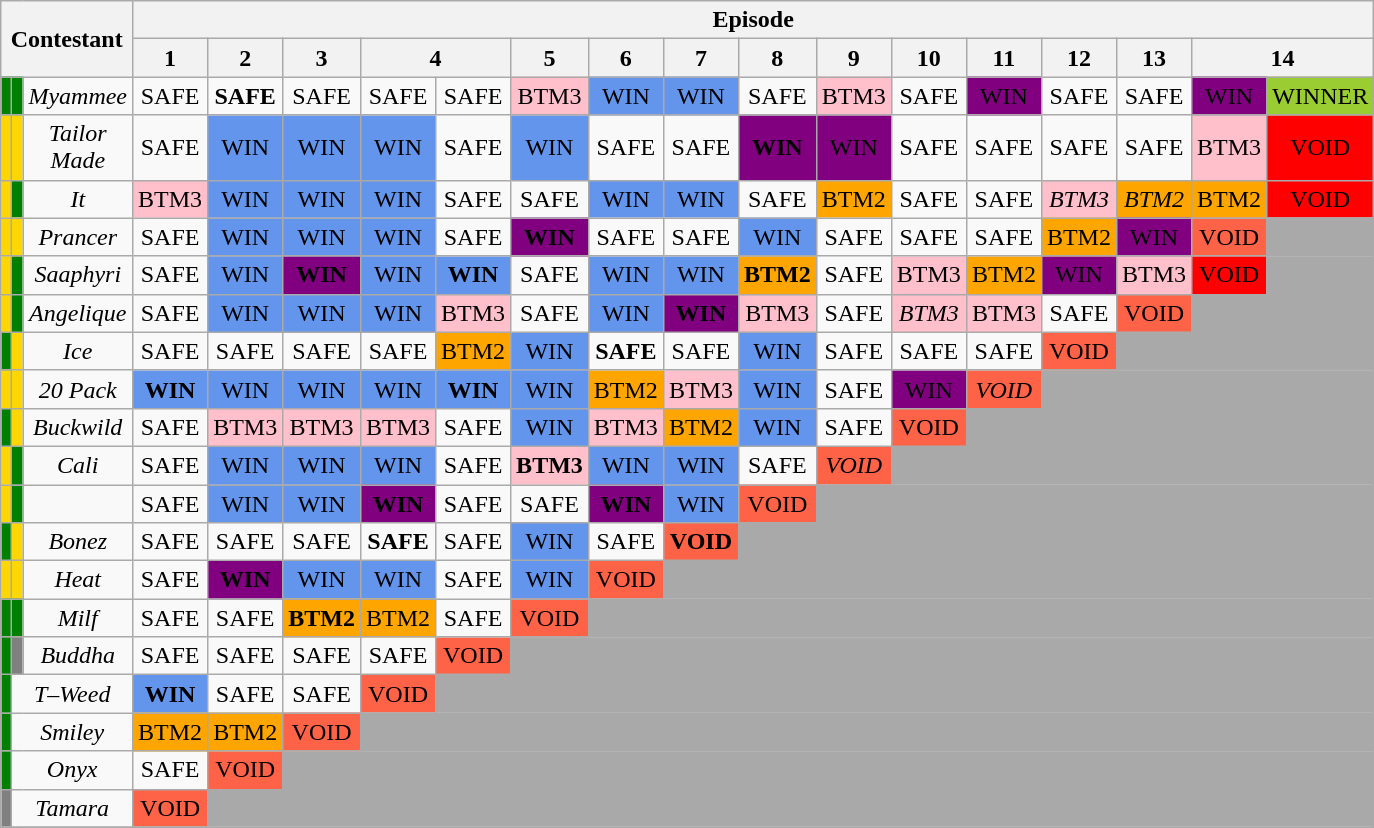<table class="wikitable" style="text-align:center; font-size:100%; width:60%">
<tr>
<th style="width:1%" rowspan=2 colspan=3>Contestant</th>
<th colspan=17>Episode</th>
</tr>
<tr>
<th>1</th>
<th>2</th>
<th>3</th>
<th colspan=2>4</th>
<th>5</th>
<th>6</th>
<th>7</th>
<th>8</th>
<th>9</th>
<th>10</th>
<th>11</th>
<th>12</th>
<th>13</th>
<th colspan=2>14</th>
</tr>
<tr>
<td bgcolor="green"></td>
<td bgcolor="green"></td>
<td><em>Myammee</em></td>
<td>SAFE</td>
<td><strong>SAFE</strong></td>
<td>SAFE</td>
<td>SAFE</td>
<td>SAFE</td>
<td bgcolor="pink">BTM3</td>
<td bgcolor="cornflowerblue">WIN</td>
<td bgcolor="cornflowerblue">WIN</td>
<td>SAFE</td>
<td bgcolor="pink">BTM3</td>
<td>SAFE</td>
<td bgcolor="purple"><span>WIN</span></td>
<td>SAFE</td>
<td>SAFE</td>
<td bgcolor="purple"><span>WIN</span></td>
<td bgcolor="yellowgreen">WINNER</td>
</tr>
<tr>
<td bgcolor="gold"></td>
<td bgcolor="gold"></td>
<td><em>Tailor Made</em></td>
<td>SAFE</td>
<td bgcolor="cornflowerblue">WIN</td>
<td bgcolor="cornflowerblue">WIN</td>
<td bgcolor="cornflowerblue">WIN</td>
<td>SAFE</td>
<td bgcolor="cornflowerblue">WIN</td>
<td>SAFE</td>
<td>SAFE</td>
<td bgcolor="purple"><span><strong>WIN</strong></span></td>
<td bgcolor="purple"><span>WIN</span></td>
<td>SAFE</td>
<td>SAFE</td>
<td>SAFE</td>
<td>SAFE</td>
<td bgcolor="pink">BTM3</td>
<td bgcolor="red">VOID</td>
</tr>
<tr>
<td bgcolor="gold"></td>
<td bgcolor="green"></td>
<td><em>It</em></td>
<td bgcolor="pink">BTM3</td>
<td bgcolor="cornflowerblue">WIN</td>
<td bgcolor="cornflowerblue">WIN</td>
<td bgcolor="cornflowerblue">WIN</td>
<td>SAFE</td>
<td>SAFE</td>
<td bgcolor="cornflowerblue">WIN</td>
<td bgcolor="cornflowerblue">WIN</td>
<td>SAFE</td>
<td bgcolor="orange">BTM2</td>
<td>SAFE</td>
<td>SAFE</td>
<td bgcolor="pink"><em>BTM3</em></td>
<td bgcolor="orange"><em>BTM2</em></td>
<td bgcolor="orange">BTM2</td>
<td bgcolor="red">VOID</td>
</tr>
<tr>
<td bgcolor="gold"></td>
<td bgcolor="gold"></td>
<td><em>Prancer</em></td>
<td>SAFE</td>
<td bgcolor="cornflowerblue">WIN</td>
<td bgcolor="cornflowerblue">WIN</td>
<td bgcolor="cornflowerblue">WIN</td>
<td>SAFE</td>
<td bgcolor="purple"><span><strong>WIN</strong></span></td>
<td>SAFE</td>
<td>SAFE</td>
<td bgcolor="cornflowerblue">WIN</td>
<td>SAFE</td>
<td>SAFE</td>
<td>SAFE</td>
<td bgcolor="orange">BTM2</td>
<td bgcolor="purple"><span>WIN</span></td>
<td bgcolor="tomato">VOID</td>
<td bgcolor=darkgray></td>
</tr>
<tr>
<td bgcolor="gold"></td>
<td bgcolor="green"></td>
<td><em>Saaphyri</em></td>
<td>SAFE</td>
<td bgcolor="cornflowerblue">WIN</td>
<td bgcolor="purple"><span><strong>WIN</strong></span></td>
<td bgcolor="cornflowerblue">WIN</td>
<td bgcolor="cornflowerblue"><strong>WIN</strong></td>
<td>SAFE</td>
<td bgcolor="cornflowerblue">WIN</td>
<td bgcolor="cornflowerblue">WIN</td>
<td bgcolor="orange"><strong>BTM2</strong></td>
<td>SAFE</td>
<td bgcolor="pink">BTM3</td>
<td bgcolor="orange">BTM2</td>
<td bgcolor="purple"><span>WIN</span></td>
<td bgcolor="pink">BTM3</td>
<td bgcolor="red">VOID</td>
<td bgcolor=darkgray></td>
</tr>
<tr>
<td bgcolor="gold"></td>
<td bgcolor="green"></td>
<td><em>Angelique</em></td>
<td>SAFE</td>
<td bgcolor="cornflowerblue">WIN</td>
<td bgcolor="cornflowerblue">WIN</td>
<td bgcolor="cornflowerblue">WIN</td>
<td bgcolor="pink">BTM3</td>
<td>SAFE</td>
<td bgcolor="cornflowerblue">WIN</td>
<td bgcolor="purple"><span><strong>WIN</strong></span></td>
<td bgcolor="pink">BTM3</td>
<td>SAFE</td>
<td bgcolor="pink"><em>BTM3</em></td>
<td bgcolor="pink">BTM3</td>
<td>SAFE</td>
<td bgcolor="tomato">VOID</td>
<td bgcolor=darkgray colspan=2></td>
</tr>
<tr>
<td bgcolor="green"></td>
<td bgcolor="gold"></td>
<td><em>Ice</em></td>
<td>SAFE</td>
<td>SAFE</td>
<td>SAFE</td>
<td>SAFE</td>
<td bgcolor="orange">BTM2</td>
<td bgcolor="cornflowerblue">WIN</td>
<td><strong>SAFE</strong></td>
<td>SAFE</td>
<td bgcolor="cornflowerblue">WIN</td>
<td>SAFE</td>
<td>SAFE</td>
<td>SAFE</td>
<td bgcolor="tomato">VOID</td>
<td bgcolor=darkgray colspan=3></td>
</tr>
<tr>
<td bgcolor="gold"></td>
<td bgcolor="gold"></td>
<td><em>20 Pack</em></td>
<td bgcolor="cornflowerblue"><strong>WIN</strong></td>
<td bgcolor="cornflowerblue">WIN</td>
<td bgcolor="cornflowerblue">WIN</td>
<td bgcolor="cornflowerblue">WIN</td>
<td bgcolor="cornflowerblue"><strong>WIN</strong></td>
<td bgcolor="cornflowerblue">WIN</td>
<td bgcolor="orange">BTM2</td>
<td bgcolor="pink">BTM3</td>
<td bgcolor="cornflowerblue">WIN</td>
<td>SAFE</td>
<td bgcolor="purple"><span>WIN</span></td>
<td bgcolor="tomato"><em>VOID</em></td>
<td bgcolor=darkgray colspan=4></td>
</tr>
<tr>
<td bgcolor="green"></td>
<td bgcolor="gold"></td>
<td><em>Buckwild</em></td>
<td>SAFE</td>
<td bgcolor="pink">BTM3</td>
<td bgcolor="pink">BTM3</td>
<td bgcolor="pink">BTM3</td>
<td>SAFE</td>
<td bgcolor="cornflowerblue">WIN</td>
<td bgcolor="pink">BTM3</td>
<td bgcolor="orange">BTM2</td>
<td bgcolor="cornflowerblue">WIN</td>
<td>SAFE</td>
<td bgcolor="tomato">VOID</td>
<td bgcolor=darkgray colspan=5></td>
</tr>
<tr>
<td bgcolor="gold"></td>
<td bgcolor="green"></td>
<td><em>Cali</em></td>
<td>SAFE</td>
<td bgcolor="cornflowerblue">WIN</td>
<td bgcolor="cornflowerblue">WIN</td>
<td bgcolor="cornflowerblue">WIN</td>
<td>SAFE</td>
<td bgcolor="pink"><strong>BTM3</strong></td>
<td bgcolor="cornflowerblue">WIN</td>
<td bgcolor="cornflowerblue">WIN</td>
<td>SAFE</td>
<td bgcolor="tomato"><em>VOID</em></td>
<td bgcolor=darkgray colspan=6></td>
</tr>
<tr>
<td bgcolor="gold"></td>
<td bgcolor="green"></td>
<td><em></em></td>
<td>SAFE</td>
<td bgcolor="cornflowerblue">WIN</td>
<td bgcolor="cornflowerblue">WIN</td>
<td bgcolor="purple"><span><strong>WIN</strong></span></td>
<td>SAFE</td>
<td>SAFE</td>
<td bgcolor="purple"><span><strong>WIN</strong></span></td>
<td bgcolor="cornflowerblue">WIN</td>
<td bgcolor="tomato">VOID</td>
<td bgcolor=darkgray colspan=7></td>
</tr>
<tr>
<td bgcolor="green"></td>
<td bgcolor="gold"></td>
<td><em>Bonez</em></td>
<td>SAFE</td>
<td>SAFE</td>
<td>SAFE</td>
<td><strong>SAFE</strong></td>
<td>SAFE</td>
<td bgcolor="cornflowerblue">WIN</td>
<td>SAFE</td>
<td bgcolor="tomato"><strong>VOID</strong></td>
<td bgcolor=darkgray colspan=8></td>
</tr>
<tr>
<td bgcolor="gold"></td>
<td bgcolor="gold"></td>
<td><em>Heat</em></td>
<td>SAFE</td>
<td bgcolor="purple"><span><strong>WIN</strong></span></td>
<td bgcolor="cornflowerblue">WIN</td>
<td bgcolor="cornflowerblue">WIN</td>
<td>SAFE</td>
<td bgcolor="cornflowerblue">WIN</td>
<td bgcolor="tomato">VOID</td>
<td bgcolor=darkgray colspan=9></td>
</tr>
<tr>
<td bgcolor="green"></td>
<td bgcolor="green"></td>
<td><em>Milf</em></td>
<td>SAFE</td>
<td>SAFE</td>
<td bgcolor="orange"><strong>BTM2</strong></td>
<td bgcolor="orange">BTM2</td>
<td>SAFE</td>
<td bgcolor="tomato">VOID</td>
<td bgcolor=darkgray colspan=10></td>
</tr>
<tr>
<td bgcolor="green"></td>
<td bgcolor="gray"></td>
<td><em>Buddha</em></td>
<td>SAFE</td>
<td>SAFE</td>
<td>SAFE</td>
<td>SAFE</td>
<td bgcolor="tomato">VOID</td>
<td bgcolor=darkgray colspan=11></td>
</tr>
<tr>
<td bgcolor="green"></td>
<td colspan=2><em>T–Weed</em></td>
<td bgcolor="cornflowerblue"><strong>WIN</strong></td>
<td>SAFE</td>
<td>SAFE</td>
<td bgcolor="tomato">VOID</td>
<td bgcolor=darkgray colspan=12></td>
</tr>
<tr>
<td bgcolor="green"></td>
<td colspan=2><em>Smiley</em></td>
<td bgcolor="orange">BTM2</td>
<td bgcolor="orange">BTM2</td>
<td bgcolor="tomato">VOID</td>
<td bgcolor=darkgray colspan=13></td>
</tr>
<tr>
<td bgcolor="green"></td>
<td colspan=2><em>Onyx</em></td>
<td>SAFE</td>
<td bgcolor="tomato">VOID</td>
<td bgcolor=darkgray colspan=14></td>
</tr>
<tr>
<td bgcolor="gray"></td>
<td colspan=2><em>Tamara</em></td>
<td bgcolor="tomato">VOID</td>
<td bgcolor=darkgray colspan=15></td>
</tr>
<tr>
</tr>
</table>
